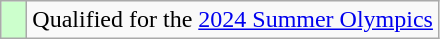<table class="wikitable" style="text-align: left;">
<tr>
<td width=10px bgcolor=#ccffcc></td>
<td>Qualified for the <a href='#'>2024 Summer Olympics</a></td>
</tr>
</table>
